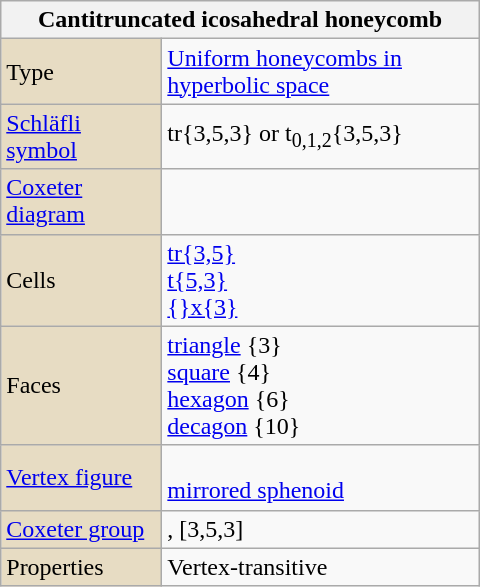<table class="wikitable" align="right" style="margin-left:10px" width="320">
<tr>
<th bgcolor=#e7dcc3 colspan=2>Cantitruncated icosahedral honeycomb<br></th>
</tr>
<tr>
<td bgcolor=#e7dcc3>Type</td>
<td><a href='#'>Uniform honeycombs in hyperbolic space</a></td>
</tr>
<tr>
<td width=100 bgcolor=#e7dcc3><a href='#'>Schläfli symbol</a></td>
<td>tr{3,5,3} or t<sub>0,1,2</sub>{3,5,3}</td>
</tr>
<tr>
<td bgcolor=#e7dcc3><a href='#'>Coxeter diagram</a></td>
<td></td>
</tr>
<tr>
<td bgcolor=#e7dcc3>Cells</td>
<td><a href='#'>tr{3,5}</a> <br><a href='#'>t{5,3}</a> <br><a href='#'>{}x{3}</a> </td>
</tr>
<tr>
<td bgcolor=#e7dcc3>Faces</td>
<td><a href='#'>triangle</a> {3}<br><a href='#'>square</a> {4}<br><a href='#'>hexagon</a> {6}<br><a href='#'>decagon</a> {10}</td>
</tr>
<tr>
<td bgcolor=#e7dcc3><a href='#'>Vertex figure</a></td>
<td><br><a href='#'>mirrored sphenoid</a></td>
</tr>
<tr>
<td bgcolor=#e7dcc3><a href='#'>Coxeter group</a></td>
<td>, [3,5,3]</td>
</tr>
<tr>
<td bgcolor=#e7dcc3>Properties</td>
<td>Vertex-transitive</td>
</tr>
</table>
